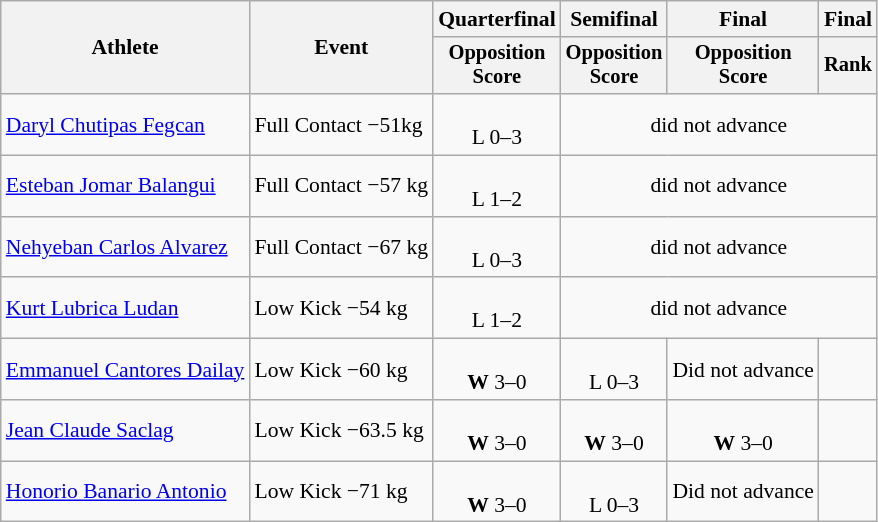<table class="wikitable" style="font-size:90%">
<tr>
<th rowspan="2">Athlete</th>
<th rowspan="2">Event</th>
<th>Quarterfinal</th>
<th>Semifinal</th>
<th>Final</th>
<th>Final</th>
</tr>
<tr style="font-size:95%", align="center">
<th>Opposition<br>Score</th>
<th>Opposition<br>Score</th>
<th>Opposition<br>Score</th>
<th>Rank</th>
</tr>
<tr align="center">
<td align="left"><a href='#'>Daryl Chutipas Fegcan</a></td>
<td align="left">Full Contact −51kg</td>
<td><br> L 0–3</td>
<td colspan="3">did not advance</td>
</tr>
<tr align="center">
<td align="left"><a href='#'>Esteban Jomar Balangui</a></td>
<td align="left">Full Contact −57 kg</td>
<td><br> L 1–2</td>
<td colspan="3">did not advance</td>
</tr>
<tr align="center">
<td align="left"><a href='#'>Nehyeban Carlos Alvarez</a></td>
<td align="left">Full Contact −67 kg</td>
<td><br> L 0–3</td>
<td colspan="3">did not advance</td>
</tr>
<tr align="center">
<td align="left"><a href='#'>Kurt Lubrica Ludan</a></td>
<td align="left">Low Kick −54 kg</td>
<td><br> L 1–2</td>
<td colspan="3">did not advance</td>
</tr>
<tr align="center">
<td align="left"><a href='#'>Emmanuel Cantores Dailay</a></td>
<td align="left">Low Kick −60 kg</td>
<td><br> <strong>W</strong> 3–0</td>
<td><br> L 0–3</td>
<td>Did not advance</td>
<td></td>
</tr>
<tr align="center">
<td align="left"><a href='#'>Jean Claude Saclag</a></td>
<td align="left">Low Kick −63.5 kg</td>
<td><br> <strong>W</strong> 3–0</td>
<td><br> <strong>W</strong> 3–0</td>
<td><br> <strong>W</strong> 3–0</td>
<td></td>
</tr>
<tr align="center">
<td align="left"><a href='#'>Honorio Banario Antonio</a></td>
<td align="left">Low Kick −71 kg</td>
<td><br> <strong>W</strong> 3–0</td>
<td><br> L 0–3</td>
<td>Did not advance</td>
<td></td>
</tr>
</table>
